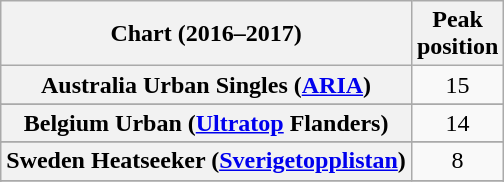<table class="wikitable sortable plainrowheaders" style="text-align:center;">
<tr>
<th scope="col">Chart (2016–2017)</th>
<th scope="col">Peak<br>position</th>
</tr>
<tr>
<th scope="row">Australia Urban Singles (<a href='#'>ARIA</a>)</th>
<td>15</td>
</tr>
<tr>
</tr>
<tr>
<th scope="row">Belgium Urban (<a href='#'>Ultratop</a> Flanders)</th>
<td>14</td>
</tr>
<tr>
</tr>
<tr>
</tr>
<tr>
</tr>
<tr>
</tr>
<tr>
</tr>
<tr>
<th scope="row">Sweden Heatseeker (<a href='#'>Sverigetopplistan</a>)</th>
<td>8</td>
</tr>
<tr>
</tr>
<tr>
</tr>
<tr>
</tr>
<tr>
</tr>
<tr>
</tr>
</table>
